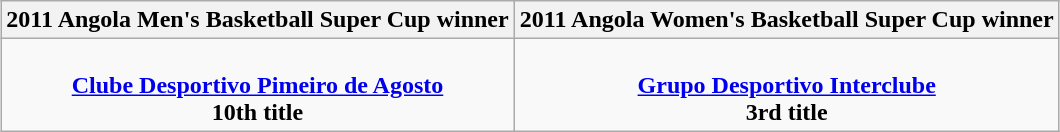<table class=wikitable style="text-align:center; margin:auto">
<tr>
<th>2011 Angola Men's Basketball Super Cup winner</th>
<th>2011 Angola Women's Basketball Super Cup winner</th>
</tr>
<tr>
<td><br><strong><a href='#'>Clube Desportivo Pimeiro de Agosto</a></strong><br><strong>10th title</strong></td>
<td><br><strong><a href='#'>Grupo Desportivo Interclube</a></strong><br><strong>3rd title</strong></td>
</tr>
</table>
